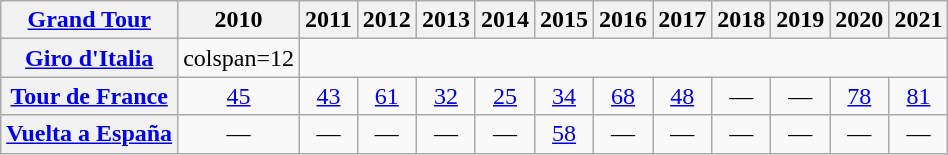<table class="wikitable plainrowheaders">
<tr>
<th scope="col"><a href='#'>Grand Tour</a></th>
<th scope="col">2010</th>
<th scope="col">2011</th>
<th scope="col">2012</th>
<th scope="col">2013</th>
<th scope="col">2014</th>
<th scope="col">2015</th>
<th scope="col">2016</th>
<th scope="col">2017</th>
<th scope="col">2018</th>
<th scope="col">2019</th>
<th scope="col">2020</th>
<th scope="col">2021</th>
</tr>
<tr style="text-align:center;">
<th scope="row"> <a href='#'>Giro d'Italia</a></th>
<td>colspan=12 </td>
</tr>
<tr style="text-align:center;">
<th scope="row"> <a href='#'>Tour de France</a></th>
<td><a href='#'>45</a></td>
<td><a href='#'>43</a></td>
<td><a href='#'>61</a></td>
<td><a href='#'>32</a></td>
<td><a href='#'>25</a></td>
<td><a href='#'>34</a></td>
<td><a href='#'>68</a></td>
<td><a href='#'>48</a></td>
<td>—</td>
<td>—</td>
<td><a href='#'>78</a></td>
<td><a href='#'>81</a></td>
</tr>
<tr style="text-align:center;">
<th scope="row"> <a href='#'>Vuelta a España</a></th>
<td>—</td>
<td>—</td>
<td>—</td>
<td>—</td>
<td>—</td>
<td><a href='#'>58</a></td>
<td>—</td>
<td>—</td>
<td>—</td>
<td>—</td>
<td>—</td>
<td>—</td>
</tr>
</table>
